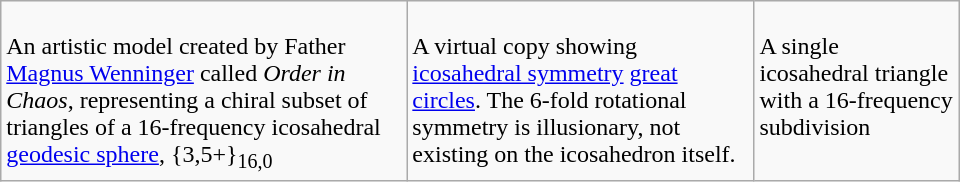<table class=wikitable width=640>
<tr valign=top>
<td><br>An artistic model created by Father <a href='#'>Magnus Wenninger</a> called <em>Order in Chaos</em>, representing a chiral subset of triangles of a 16-frequency icosahedral <a href='#'>geodesic sphere</a>, {3,5+}<sub>16,0</sub></td>
<td><br>A virtual copy showing <a href='#'>icosahedral symmetry</a> <a href='#'>great circles</a>. The 6-fold rotational symmetry is illusionary, not existing on the icosahedron itself.</td>
<td><br>A single icosahedral triangle with a 16-frequency subdivision</td>
</tr>
</table>
